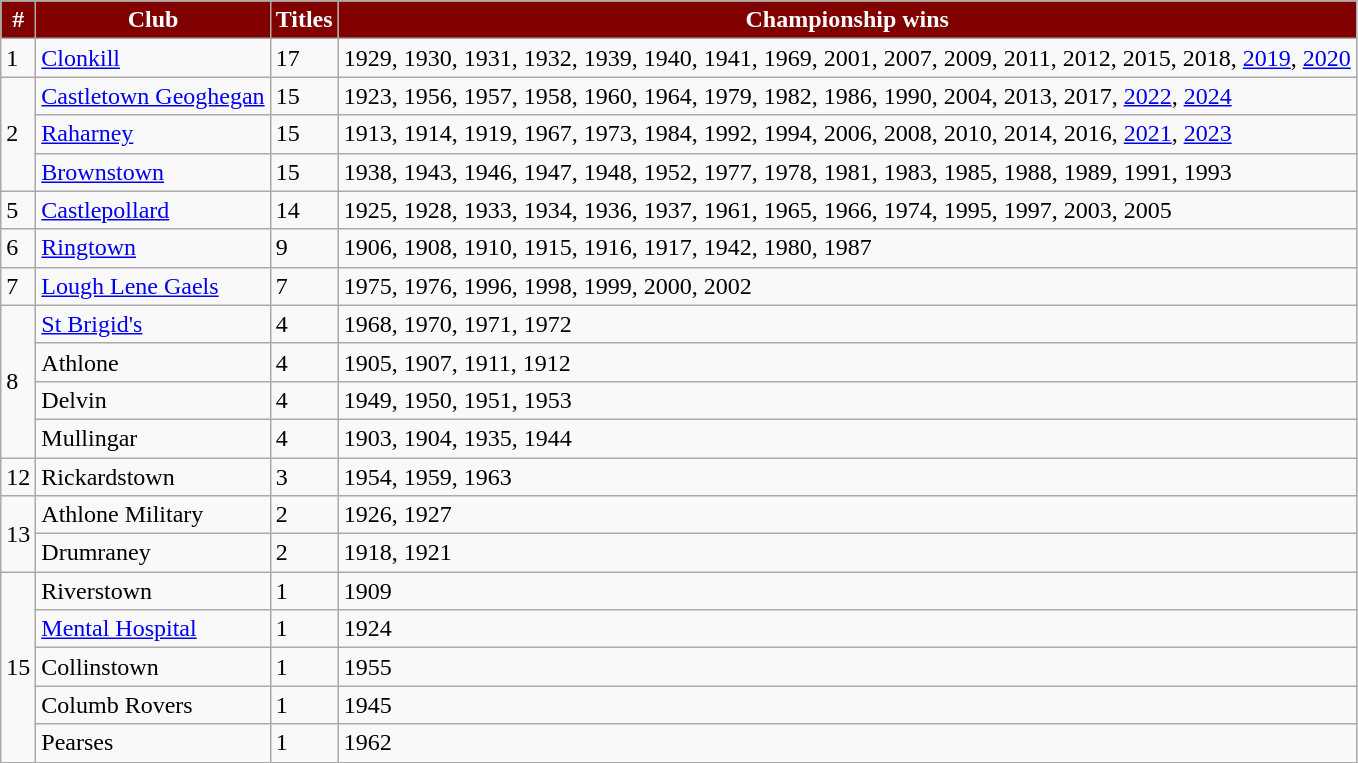<table class="wikitable sortable" style="text-align:left">
<tr>
<th style="background:maroon;color:white">#</th>
<th style="background:maroon;color:white">Club</th>
<th style="background:maroon;color:white">Titles</th>
<th style="background:maroon;color:white">Championship wins</th>
</tr>
<tr>
<td>1</td>
<td><a href='#'>Clonkill</a></td>
<td>17</td>
<td>1929, 1930, 1931, 1932, 1939, 1940, 1941, 1969, 2001, 2007, 2009, 2011, 2012, 2015, 2018, <a href='#'>2019</a>, <a href='#'>2020</a></td>
</tr>
<tr>
<td rowspan="3">2</td>
<td><a href='#'>Castletown Geoghegan</a></td>
<td>15</td>
<td>1923, 1956, 1957, 1958, 1960, 1964, 1979, 1982, 1986, 1990, 2004, 2013, 2017, <a href='#'>2022</a>, <a href='#'>2024</a></td>
</tr>
<tr>
<td><a href='#'>Raharney</a></td>
<td>15</td>
<td>1913, 1914, 1919, 1967, 1973, 1984, 1992, 1994, 2006, 2008, 2010, 2014, 2016, <a href='#'>2021</a>, <a href='#'>2023</a></td>
</tr>
<tr>
<td><a href='#'>Brownstown</a></td>
<td>15</td>
<td>1938, 1943, 1946, 1947, 1948, 1952, 1977, 1978, 1981, 1983, 1985, 1988, 1989, 1991, 1993</td>
</tr>
<tr>
<td>5</td>
<td><a href='#'>Castlepollard</a></td>
<td>14</td>
<td>1925, 1928, 1933, 1934, 1936, 1937, 1961, 1965, 1966, 1974, 1995, 1997, 2003, 2005</td>
</tr>
<tr>
<td>6</td>
<td><a href='#'>Ringtown</a></td>
<td>9</td>
<td>1906, 1908, 1910, 1915, 1916, 1917, 1942, 1980, 1987</td>
</tr>
<tr>
<td>7</td>
<td><a href='#'>Lough Lene Gaels</a></td>
<td>7</td>
<td>1975, 1976, 1996, 1998, 1999, 2000, 2002</td>
</tr>
<tr>
<td rowspan="4">8</td>
<td><a href='#'>St Brigid's</a></td>
<td>4</td>
<td>1968, 1970, 1971, 1972</td>
</tr>
<tr>
<td>Athlone</td>
<td>4</td>
<td>1905, 1907, 1911, 1912</td>
</tr>
<tr>
<td>Delvin</td>
<td>4</td>
<td>1949, 1950, 1951, 1953</td>
</tr>
<tr>
<td>Mullingar</td>
<td>4</td>
<td>1903, 1904, 1935, 1944</td>
</tr>
<tr>
<td>12</td>
<td>Rickardstown</td>
<td>3</td>
<td>1954, 1959, 1963</td>
</tr>
<tr>
<td rowspan="2">13</td>
<td>Athlone Military</td>
<td>2</td>
<td>1926, 1927</td>
</tr>
<tr>
<td>Drumraney</td>
<td>2</td>
<td>1918, 1921</td>
</tr>
<tr>
<td rowspan="5">15</td>
<td>Riverstown</td>
<td>1</td>
<td>1909</td>
</tr>
<tr>
<td><a href='#'>Mental Hospital</a></td>
<td>1</td>
<td>1924</td>
</tr>
<tr>
<td>Collinstown</td>
<td>1</td>
<td>1955</td>
</tr>
<tr>
<td>Columb Rovers</td>
<td>1</td>
<td>1945</td>
</tr>
<tr>
<td>Pearses</td>
<td>1</td>
<td>1962</td>
</tr>
</table>
